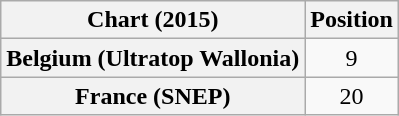<table class="wikitable sortable plainrowheaders" style="text-align:center;">
<tr>
<th scope="col">Chart (2015)</th>
<th scope="col">Position</th>
</tr>
<tr>
<th scope="row">Belgium (Ultratop Wallonia)</th>
<td>9</td>
</tr>
<tr>
<th scope="row">France (SNEP)</th>
<td>20</td>
</tr>
</table>
